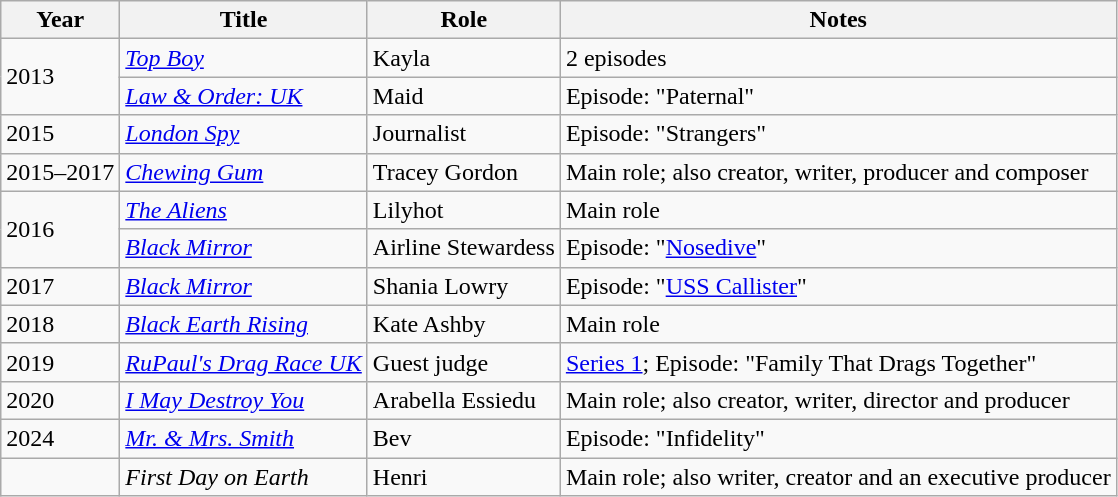<table class="wikitable sortable">
<tr>
<th>Year</th>
<th>Title</th>
<th>Role</th>
<th class="unsortable">Notes</th>
</tr>
<tr>
<td rowspan="2">2013</td>
<td><em><a href='#'>Top Boy</a></em></td>
<td>Kayla</td>
<td>2 episodes</td>
</tr>
<tr>
<td><em><a href='#'>Law & Order: UK</a></em></td>
<td>Maid</td>
<td>Episode: "Paternal"</td>
</tr>
<tr>
<td>2015</td>
<td><em><a href='#'>London Spy</a></em></td>
<td>Journalist</td>
<td>Episode: "Strangers"</td>
</tr>
<tr>
<td>2015–2017</td>
<td><em><a href='#'>Chewing Gum</a></em></td>
<td>Tracey Gordon</td>
<td>Main role; also creator, writer, producer and composer</td>
</tr>
<tr>
<td rowspan="2">2016</td>
<td><em><a href='#'>The Aliens</a></em></td>
<td>Lilyhot</td>
<td>Main role</td>
</tr>
<tr>
<td><em><a href='#'>Black Mirror</a></em></td>
<td>Airline Stewardess</td>
<td>Episode: "<a href='#'>Nosedive</a>"</td>
</tr>
<tr>
<td>2017</td>
<td><em><a href='#'>Black Mirror</a></em></td>
<td>Shania Lowry</td>
<td>Episode: "<a href='#'>USS Callister</a>"</td>
</tr>
<tr>
<td>2018</td>
<td><em><a href='#'>Black Earth Rising</a></em></td>
<td>Kate Ashby</td>
<td>Main role</td>
</tr>
<tr>
<td>2019</td>
<td><em><a href='#'>RuPaul's Drag Race UK</a></em></td>
<td>Guest judge</td>
<td><a href='#'>Series 1</a>; Episode: "Family That Drags Together"</td>
</tr>
<tr>
<td>2020</td>
<td><em><a href='#'>I May Destroy You</a></em></td>
<td>Arabella Essiedu</td>
<td>Main role; also creator, writer, director and producer</td>
</tr>
<tr>
<td>2024</td>
<td><em><a href='#'>Mr. & Mrs. Smith</a></em></td>
<td>Bev</td>
<td>Episode: "Infidelity"</td>
</tr>
<tr>
<td></td>
<td><em>First Day on Earth</em></td>
<td>Henri</td>
<td>Main role; also writer, creator and an executive producer</td>
</tr>
</table>
